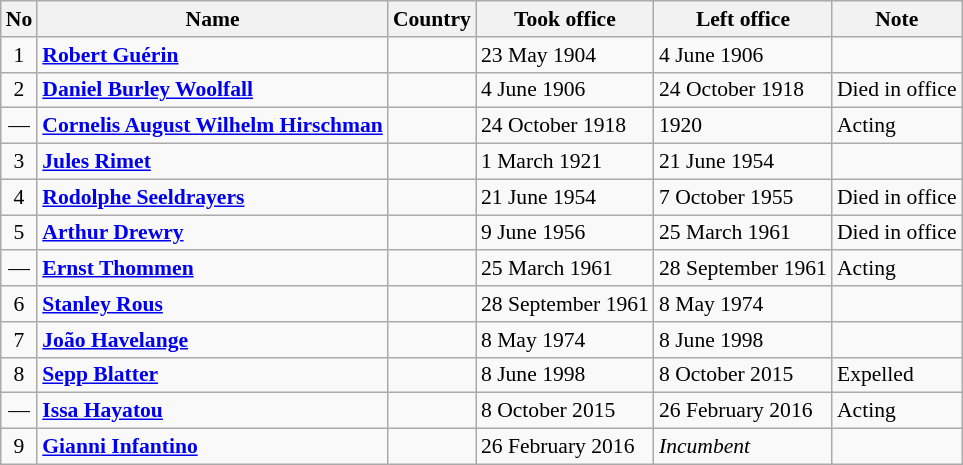<table class="wikitable" style="font-size:90%; text-align:left;">
<tr>
<th>No</th>
<th>Name</th>
<th>Country</th>
<th>Took office</th>
<th>Left office</th>
<th>Note</th>
</tr>
<tr>
<td align="center">1</td>
<td><strong><a href='#'>Robert Guérin</a></strong></td>
<td></td>
<td>23 May 1904</td>
<td>4 June 1906</td>
<td></td>
</tr>
<tr>
<td align="center">2</td>
<td><strong><a href='#'>Daniel Burley Woolfall</a></strong></td>
<td></td>
<td>4 June 1906</td>
<td>24 October 1918</td>
<td>Died in office</td>
</tr>
<tr>
<td align="center">—</td>
<td><strong><a href='#'>Cornelis August Wilhelm Hirschman</a></strong></td>
<td></td>
<td>24 October 1918</td>
<td>1920</td>
<td>Acting</td>
</tr>
<tr>
<td align="center">3</td>
<td><strong><a href='#'>Jules Rimet</a></strong></td>
<td></td>
<td>1 March 1921</td>
<td>21 June 1954</td>
<td></td>
</tr>
<tr>
<td align="center">4</td>
<td><strong><a href='#'>Rodolphe Seeldrayers</a></strong></td>
<td></td>
<td>21 June 1954</td>
<td>7 October 1955</td>
<td>Died in office</td>
</tr>
<tr>
<td align="center">5</td>
<td><strong><a href='#'>Arthur Drewry</a></strong></td>
<td></td>
<td>9 June 1956</td>
<td>25 March 1961</td>
<td>Died in office</td>
</tr>
<tr>
<td align="center">—</td>
<td><strong><a href='#'>Ernst Thommen</a></strong></td>
<td></td>
<td>25 March 1961</td>
<td>28 September 1961</td>
<td>Acting</td>
</tr>
<tr>
<td align="center">6</td>
<td><strong><a href='#'>Stanley Rous</a></strong></td>
<td></td>
<td>28 September 1961</td>
<td>8 May 1974</td>
<td></td>
</tr>
<tr>
<td align="center">7</td>
<td><strong><a href='#'>João Havelange</a></strong></td>
<td></td>
<td>8 May 1974</td>
<td>8 June 1998</td>
<td></td>
</tr>
<tr>
<td align="center">8</td>
<td><strong><a href='#'>Sepp Blatter</a></strong></td>
<td></td>
<td>8 June 1998</td>
<td>8 October 2015</td>
<td>Expelled</td>
</tr>
<tr>
<td align="center">—</td>
<td><strong><a href='#'>Issa Hayatou</a></strong></td>
<td></td>
<td>8 October 2015</td>
<td>26 February 2016</td>
<td>Acting</td>
</tr>
<tr>
<td align="center">9</td>
<td><strong><a href='#'>Gianni Infantino</a></strong></td>
<td> <br> </td>
<td>26 February 2016</td>
<td><em>Incumbent</em></td>
<td></td>
</tr>
</table>
